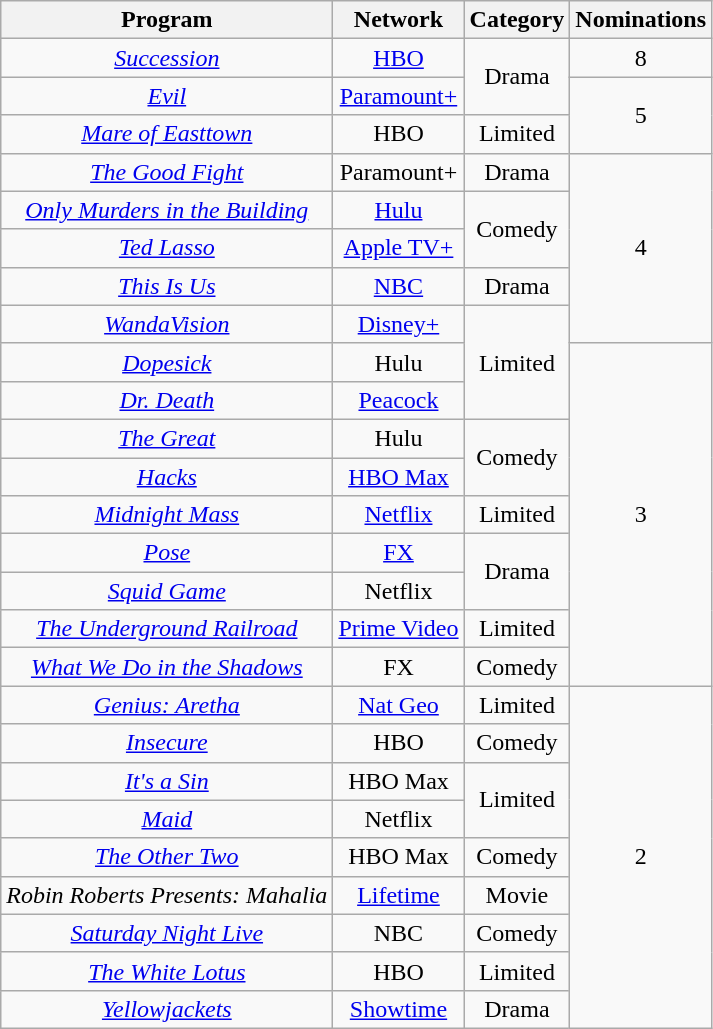<table class="wikitable" rowspan="2" style="text-align:center" background: #f6e39c;>
<tr>
<th scope="col" style="text-align:center;">Program</th>
<th scope="col" style="text-align:center;">Network</th>
<th scope="col" style="text-align:center;">Category</th>
<th scope="col" style="width:55px">Nominations</th>
</tr>
<tr>
<td><em><a href='#'>Succession</a></em></td>
<td><a href='#'>HBO</a></td>
<td rowspan="2">Drama</td>
<td style="text-align:center">8</td>
</tr>
<tr>
<td><em><a href='#'>Evil</a></em></td>
<td><a href='#'>Paramount+</a></td>
<td rowspan="2" style="text-align:center">5</td>
</tr>
<tr>
<td><em><a href='#'>Mare of Easttown</a></em></td>
<td>HBO</td>
<td>Limited</td>
</tr>
<tr>
<td><em><a href='#'>The Good Fight</a></em></td>
<td>Paramount+</td>
<td>Drama</td>
<td rowspan="5" style="text-align:center">4</td>
</tr>
<tr>
<td><em><a href='#'>Only Murders in the Building</a></em></td>
<td><a href='#'>Hulu</a></td>
<td rowspan="2">Comedy</td>
</tr>
<tr>
<td><em><a href='#'>Ted Lasso</a></em></td>
<td><a href='#'>Apple TV+</a></td>
</tr>
<tr>
<td><em><a href='#'>This Is Us</a></em></td>
<td><a href='#'>NBC</a></td>
<td>Drama</td>
</tr>
<tr>
<td><em><a href='#'>WandaVision</a></em></td>
<td><a href='#'>Disney+</a></td>
<td rowspan="3">Limited</td>
</tr>
<tr>
<td><em><a href='#'>Dopesick</a></em></td>
<td>Hulu</td>
<td rowspan="9" style="text-align:center">3</td>
</tr>
<tr>
<td><em><a href='#'>Dr. Death</a></em></td>
<td><a href='#'>Peacock</a></td>
</tr>
<tr>
<td><em><a href='#'>The Great</a></em></td>
<td>Hulu</td>
<td rowspan="2">Comedy</td>
</tr>
<tr>
<td><em><a href='#'>Hacks</a></em></td>
<td><a href='#'>HBO Max</a></td>
</tr>
<tr>
<td><em><a href='#'>Midnight Mass</a></em></td>
<td><a href='#'>Netflix</a></td>
<td>Limited</td>
</tr>
<tr>
<td><em><a href='#'>Pose</a></em></td>
<td><a href='#'>FX</a></td>
<td rowspan="2">Drama</td>
</tr>
<tr>
<td><em><a href='#'>Squid Game</a></em></td>
<td>Netflix</td>
</tr>
<tr>
<td><em><a href='#'>The Underground Railroad</a></em></td>
<td><a href='#'>Prime Video</a></td>
<td>Limited</td>
</tr>
<tr>
<td><em><a href='#'>What We Do in the Shadows</a></em></td>
<td>FX</td>
<td>Comedy</td>
</tr>
<tr>
<td><em><a href='#'>Genius: Aretha</a></em></td>
<td><a href='#'>Nat Geo</a></td>
<td>Limited</td>
<td rowspan="10" style="text-align:center">2</td>
</tr>
<tr>
<td><em><a href='#'>Insecure</a></em></td>
<td>HBO</td>
<td>Comedy</td>
</tr>
<tr>
<td><em><a href='#'>It's a Sin</a></em></td>
<td>HBO Max</td>
<td rowspan="2">Limited</td>
</tr>
<tr>
<td><em><a href='#'>Maid</a></em></td>
<td>Netflix</td>
</tr>
<tr>
<td><em><a href='#'>The Other Two</a></em></td>
<td>HBO Max</td>
<td>Comedy</td>
</tr>
<tr>
<td><em>Robin Roberts Presents: Mahalia</em></td>
<td><a href='#'>Lifetime</a></td>
<td>Movie</td>
</tr>
<tr>
<td><em><a href='#'>Saturday Night Live</a></em></td>
<td>NBC</td>
<td>Comedy</td>
</tr>
<tr>
<td><em><a href='#'>The White Lotus</a></em></td>
<td>HBO</td>
<td>Limited</td>
</tr>
<tr>
<td><em><a href='#'>Yellowjackets</a></em></td>
<td><a href='#'>Showtime</a></td>
<td>Drama</td>
</tr>
</table>
